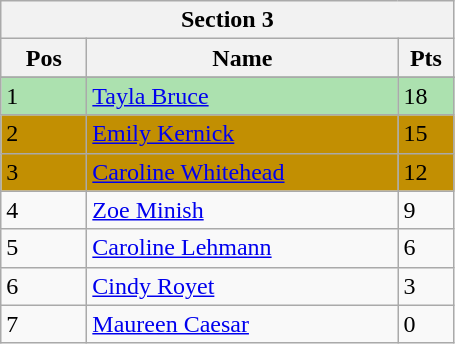<table class="wikitable">
<tr>
<th colspan="6">Section 3</th>
</tr>
<tr>
<th width=50>Pos</th>
<th width=200>Name</th>
<th width=30>Pts</th>
</tr>
<tr>
</tr>
<tr style="background:#ACE1AF;">
<td>1</td>
<td> <a href='#'>Tayla Bruce</a></td>
<td>18</td>
</tr>
<tr style="background:#c28f02;">
<td>2</td>
<td> <a href='#'>Emily Kernick</a></td>
<td>15</td>
</tr>
<tr style="background:#c28f02;">
<td>3</td>
<td> <a href='#'>Caroline Whitehead</a></td>
<td>12</td>
</tr>
<tr>
<td>4</td>
<td> <a href='#'>Zoe Minish</a></td>
<td>9</td>
</tr>
<tr>
<td>5</td>
<td> <a href='#'>Caroline Lehmann</a></td>
<td>6</td>
</tr>
<tr>
<td>6</td>
<td> <a href='#'>Cindy Royet</a></td>
<td>3</td>
</tr>
<tr>
<td>7</td>
<td> <a href='#'>Maureen Caesar</a></td>
<td>0</td>
</tr>
</table>
